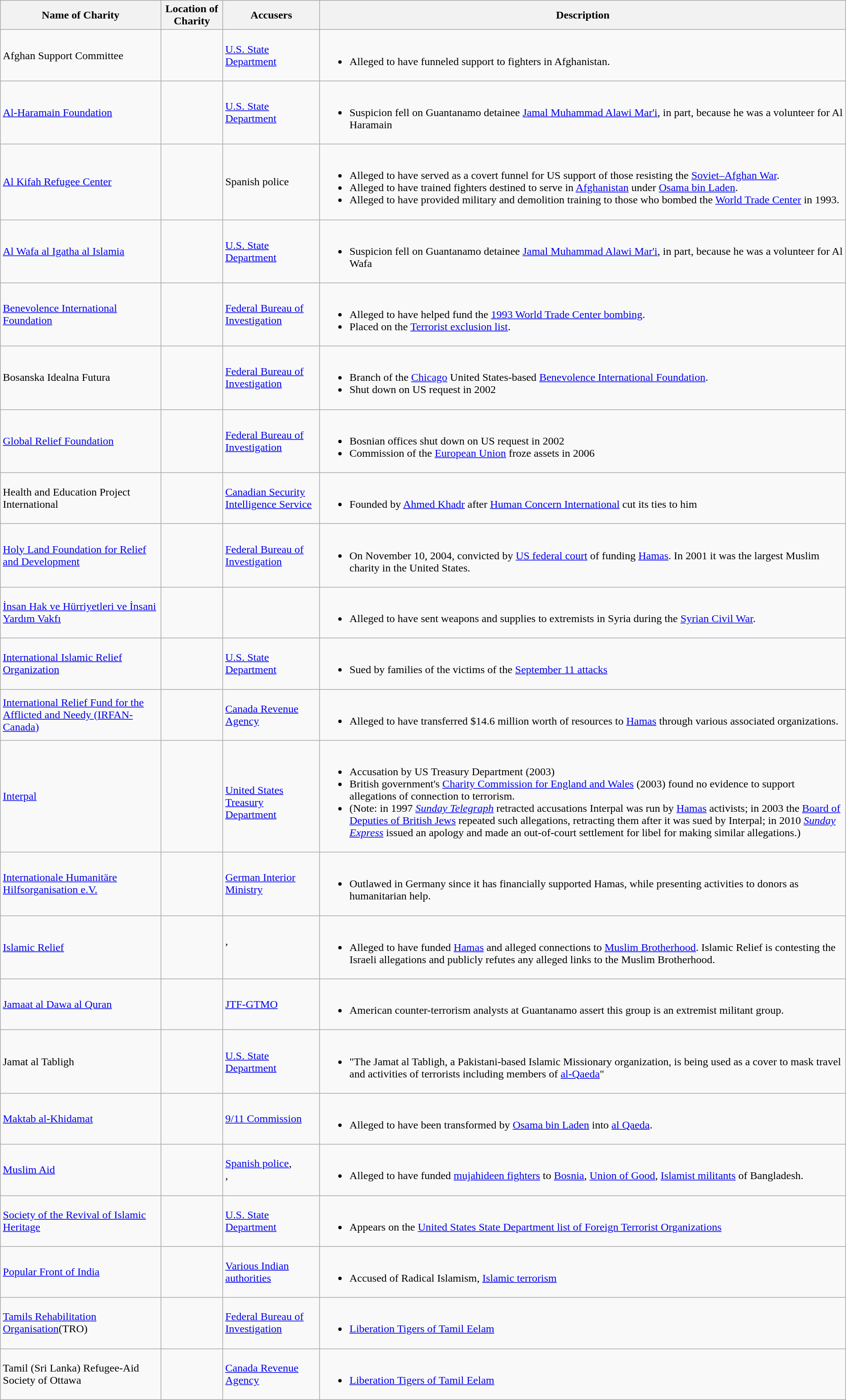<table class="wikitable">
<tr>
<th><strong>Name of Charity</strong></th>
<th><strong>Location of Charity</strong></th>
<th><strong>Accusers</strong></th>
<th><strong>Description</strong></th>
</tr>
<tr>
<td>Afghan Support Committee</td>
<td></td>
<td> <a href='#'>U.S. State Department</a></td>
<td><br><ul><li>Alleged to have funneled support to fighters in Afghanistan.</li></ul></td>
</tr>
<tr>
<td><a href='#'>Al-Haramain Foundation</a></td>
<td></td>
<td> <a href='#'>U.S. State Department</a></td>
<td><br><ul><li>Suspicion fell on Guantanamo detainee <a href='#'>Jamal Muhammad Alawi Mar'i</a>, in part, because he was a volunteer for Al Haramain</li></ul></td>
</tr>
<tr>
<td><a href='#'>Al Kifah Refugee Center</a></td>
<td></td>
<td> Spanish police</td>
<td><br><ul><li>Alleged to have served as a covert funnel for US support of those resisting the <a href='#'>Soviet–Afghan War</a>.</li><li>Alleged to have trained fighters destined to serve in <a href='#'>Afghanistan</a> under <a href='#'>Osama bin Laden</a>.</li><li>Alleged to have provided military and demolition training to those who bombed the <a href='#'>World Trade Center</a> in 1993.</li></ul></td>
</tr>
<tr>
<td><a href='#'>Al Wafa al Igatha al Islamia</a></td>
<td></td>
<td> <a href='#'>U.S. State Department</a></td>
<td><br><ul><li>Suspicion fell on Guantanamo detainee <a href='#'>Jamal Muhammad Alawi Mar'i</a>, in part, because he was a volunteer for Al Wafa</li></ul></td>
</tr>
<tr>
<td><a href='#'>Benevolence International Foundation</a></td>
<td></td>
<td> <a href='#'>Federal Bureau of Investigation</a></td>
<td><br><ul><li>Alleged to have helped fund the <a href='#'>1993 World Trade Center bombing</a>.</li><li>Placed on the <a href='#'>Terrorist exclusion list</a>.</li></ul></td>
</tr>
<tr>
<td>Bosanska Idealna Futura</td>
<td></td>
<td> <a href='#'>Federal Bureau of Investigation</a></td>
<td><br><ul><li>Branch of the <a href='#'>Chicago</a> United States-based <a href='#'>Benevolence International Foundation</a>.</li><li>Shut down on US request in 2002</li></ul></td>
</tr>
<tr>
<td><a href='#'>Global Relief Foundation</a></td>
<td></td>
<td> <a href='#'>Federal Bureau of Investigation</a></td>
<td><br><ul><li>Bosnian offices shut down on US request in 2002</li><li>Commission of the <a href='#'>European Union</a> froze assets in 2006</li></ul></td>
</tr>
<tr>
<td>Health and Education Project International</td>
<td></td>
<td> <a href='#'>Canadian Security Intelligence Service</a></td>
<td><br><ul><li>Founded by <a href='#'>Ahmed Khadr</a> after <a href='#'>Human Concern International</a> cut its ties to him</li></ul></td>
</tr>
<tr>
<td><a href='#'>Holy Land Foundation for Relief and Development</a></td>
<td></td>
<td> <a href='#'>Federal Bureau of Investigation</a></td>
<td><br><ul><li>On November 10, 2004, convicted by <a href='#'>US federal court</a> of funding <a href='#'>Hamas</a>. In 2001 it was the largest Muslim charity in the United States.</li></ul></td>
</tr>
<tr>
<td><a href='#'>İnsan Hak ve Hürriyetleri ve İnsani Yardım Vakfı</a></td>
<td></td>
<td></td>
<td><br><ul><li>Alleged to have sent weapons and supplies to extremists in Syria during the <a href='#'>Syrian Civil War</a>.</li></ul></td>
</tr>
<tr>
<td><a href='#'>International Islamic Relief Organization</a></td>
<td></td>
<td> <a href='#'>U.S. State Department</a></td>
<td><br><ul><li>Sued by families of the victims of the <a href='#'>September 11 attacks</a></li></ul></td>
</tr>
<tr>
<td><a href='#'>International Relief Fund for the Afflicted and Needy (IRFAN-Canada)</a></td>
<td></td>
<td> <a href='#'>Canada Revenue Agency</a></td>
<td><br><ul><li>Alleged to have transferred $14.6 million worth of resources to <a href='#'>Hamas</a> through various associated organizations.</li></ul></td>
</tr>
<tr>
<td><a href='#'>Interpal</a></td>
<td></td>
<td><br> <a href='#'>United States Treasury Department</a></td>
<td><br><ul><li>Accusation by US Treasury Department (2003)</li><li>British government's <a href='#'>Charity Commission for England and Wales</a> (2003) found no evidence to support allegations of connection to terrorism.</li><li>(Note: in 1997 <em><a href='#'>Sunday Telegraph</a></em> retracted accusations Interpal was run by <a href='#'>Hamas</a> activists; in 2003 the <a href='#'>Board of Deputies of British Jews</a> repeated such allegations, retracting them after it was sued by Interpal; in 2010 <em><a href='#'>Sunday Express</a></em> issued an apology and made an out-of-court settlement for libel for making similar allegations.)</li></ul></td>
</tr>
<tr>
<td><a href='#'>Internationale Humanitäre Hilfsorganisation e.V.</a></td>
<td></td>
<td> <a href='#'>German Interior Ministry</a></td>
<td><br><ul><li>Outlawed in Germany since it has financially supported Hamas, while presenting activities to donors as humanitarian help.</li></ul></td>
</tr>
<tr>
<td><a href='#'>Islamic Relief</a></td>
<td></td>
<td>, <br>  <br> </td>
<td><br><ul><li>Alleged to have funded <a href='#'>Hamas</a> and alleged connections to <a href='#'>Muslim Brotherhood</a>. Islamic Relief is contesting the Israeli allegations and publicly refutes any alleged links to the Muslim Brotherhood.</li></ul></td>
</tr>
<tr>
<td><a href='#'>Jamaat al Dawa al Quran</a></td>
<td></td>
<td> <a href='#'>JTF-GTMO</a></td>
<td><br><ul><li>American counter-terrorism analysts at Guantanamo assert this group is an extremist militant group.</li></ul></td>
</tr>
<tr>
<td>Jamat al Tabligh</td>
<td></td>
<td> <a href='#'>U.S. State Department</a></td>
<td><br><ul><li>"The Jamat al Tabligh, a Pakistani-based Islamic Missionary organization, is being used as a cover to mask travel and activities of terrorists including members of <a href='#'>al-Qaeda</a>"</li></ul></td>
</tr>
<tr>
<td><a href='#'>Maktab al-Khidamat</a></td>
<td></td>
<td> <a href='#'>9/11 Commission</a></td>
<td><br><ul><li>Alleged to have been transformed by <a href='#'>Osama bin Laden</a> into <a href='#'>al Qaeda</a>.</li></ul></td>
</tr>
<tr>
<td><a href='#'>Muslim Aid</a></td>
<td></td>
<td> <a href='#'>Spanish police</a>, <br> , <br> </td>
<td><br><ul><li>Alleged to have funded <a href='#'>mujahideen fighters</a> to <a href='#'>Bosnia</a>, <a href='#'>Union of Good</a>, <a href='#'>Islamist militants</a> of Bangladesh.</li></ul></td>
</tr>
<tr>
<td><a href='#'>Society of the Revival of Islamic Heritage</a></td>
<td></td>
<td> <a href='#'>U.S. State Department</a></td>
<td><br><ul><li>Appears on the <a href='#'>United States State Department list of Foreign Terrorist Organizations</a></li></ul></td>
</tr>
<tr>
<td><a href='#'>Popular Front of India</a></td>
<td></td>
<td> <a href='#'>Various Indian authorities</a></td>
<td><br><ul><li>Accused of Radical Islamism, <a href='#'>Islamic terrorism</a></li></ul></td>
</tr>
<tr>
<td><a href='#'>Tamils Rehabilitation Organisation</a>(TRO)</td>
<td></td>
<td> <a href='#'>Federal Bureau of Investigation</a></td>
<td><br><ul><li><a href='#'>Liberation Tigers of Tamil Eelam</a></li></ul></td>
</tr>
<tr>
<td>Tamil (Sri Lanka) Refugee-Aid Society of Ottawa</td>
<td></td>
<td> <a href='#'>Canada Revenue Agency</a></td>
<td><br><ul><li><a href='#'>Liberation Tigers of Tamil Eelam</a></li></ul></td>
</tr>
</table>
